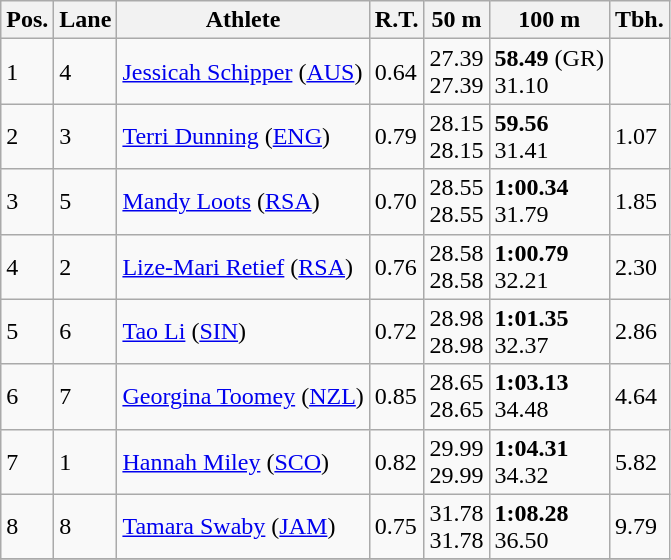<table class="wikitable">
<tr>
<th>Pos.</th>
<th>Lane</th>
<th>Athlete</th>
<th>R.T.</th>
<th>50 m</th>
<th>100 m</th>
<th>Tbh.</th>
</tr>
<tr>
<td>1</td>
<td>4</td>
<td> <a href='#'>Jessicah Schipper</a> (<a href='#'>AUS</a>)</td>
<td>0.64</td>
<td>27.39<br>27.39</td>
<td><strong>58.49</strong> (GR)<br>31.10</td>
<td> </td>
</tr>
<tr>
<td>2</td>
<td>3</td>
<td> <a href='#'>Terri Dunning</a> (<a href='#'>ENG</a>)</td>
<td>0.79</td>
<td>28.15<br>28.15</td>
<td><strong>59.56</strong><br>31.41</td>
<td>1.07</td>
</tr>
<tr>
<td>3</td>
<td>5</td>
<td> <a href='#'>Mandy Loots</a> (<a href='#'>RSA</a>)</td>
<td>0.70</td>
<td>28.55<br>28.55</td>
<td><strong>1:00.34</strong><br>31.79</td>
<td>1.85</td>
</tr>
<tr>
<td>4</td>
<td>2</td>
<td> <a href='#'>Lize-Mari Retief</a> (<a href='#'>RSA</a>)</td>
<td>0.76</td>
<td>28.58<br>28.58</td>
<td><strong>1:00.79</strong><br>32.21</td>
<td>2.30</td>
</tr>
<tr>
<td>5</td>
<td>6</td>
<td> <a href='#'>Tao Li</a> (<a href='#'>SIN</a>)</td>
<td>0.72</td>
<td>28.98<br>28.98</td>
<td><strong>1:01.35</strong><br>32.37</td>
<td>2.86</td>
</tr>
<tr>
<td>6</td>
<td>7</td>
<td> <a href='#'>Georgina Toomey</a> (<a href='#'>NZL</a>)</td>
<td>0.85</td>
<td>28.65<br>28.65</td>
<td><strong>1:03.13</strong><br>34.48</td>
<td>4.64</td>
</tr>
<tr>
<td>7</td>
<td>1</td>
<td> <a href='#'>Hannah Miley</a> (<a href='#'>SCO</a>)</td>
<td>0.82</td>
<td>29.99<br>29.99</td>
<td><strong>1:04.31</strong><br>34.32</td>
<td>5.82</td>
</tr>
<tr>
<td>8</td>
<td>8</td>
<td> <a href='#'>Tamara Swaby</a> (<a href='#'>JAM</a>)</td>
<td>0.75</td>
<td>31.78<br>31.78</td>
<td><strong>1:08.28</strong><br>36.50</td>
<td>9.79</td>
</tr>
<tr>
</tr>
</table>
